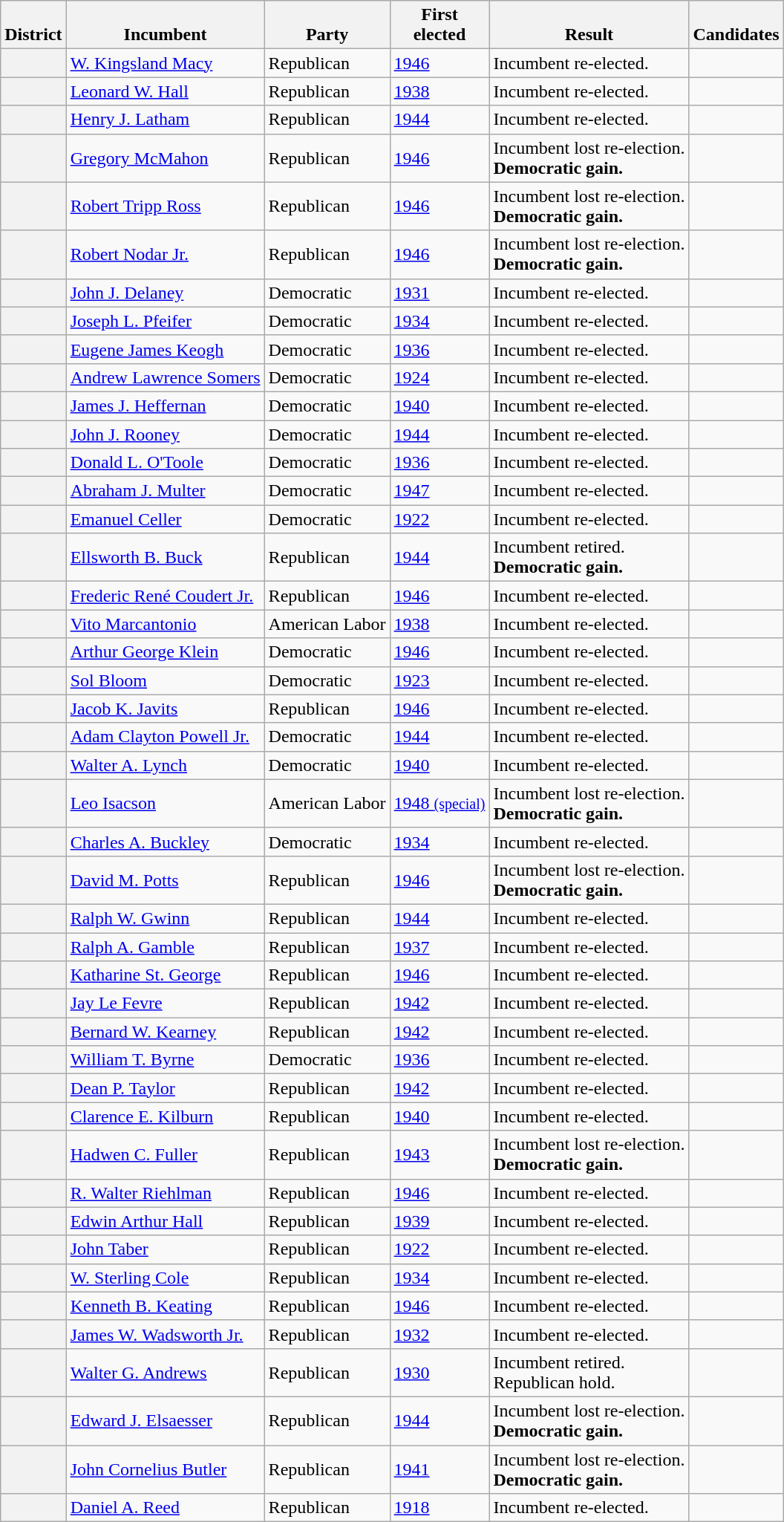<table class=wikitable>
<tr valign=bottom>
<th>District</th>
<th>Incumbent</th>
<th>Party</th>
<th>First<br>elected</th>
<th>Result</th>
<th>Candidates</th>
</tr>
<tr>
<th></th>
<td><a href='#'>W. Kingsland Macy</a></td>
<td>Republican</td>
<td><a href='#'>1946</a></td>
<td>Incumbent re-elected.</td>
<td nowrap></td>
</tr>
<tr>
<th></th>
<td><a href='#'>Leonard W. Hall</a></td>
<td>Republican</td>
<td><a href='#'>1938</a></td>
<td>Incumbent re-elected.</td>
<td nowrap></td>
</tr>
<tr>
<th></th>
<td><a href='#'>Henry J. Latham</a></td>
<td>Republican</td>
<td><a href='#'>1944</a></td>
<td>Incumbent re-elected.</td>
<td nowrap></td>
</tr>
<tr>
<th></th>
<td><a href='#'>Gregory McMahon</a></td>
<td>Republican</td>
<td><a href='#'>1946</a></td>
<td>Incumbent lost re-election.<br><strong>Democratic gain.</strong></td>
<td nowrap></td>
</tr>
<tr>
<th></th>
<td><a href='#'>Robert Tripp Ross</a></td>
<td>Republican</td>
<td><a href='#'>1946</a></td>
<td>Incumbent lost re-election.<br><strong>Democratic gain.</strong></td>
<td nowrap></td>
</tr>
<tr>
<th></th>
<td><a href='#'>Robert Nodar Jr.</a></td>
<td>Republican</td>
<td><a href='#'>1946</a></td>
<td>Incumbent lost re-election.<br><strong>Democratic gain.</strong></td>
<td nowrap></td>
</tr>
<tr>
<th></th>
<td><a href='#'>John J. Delaney</a></td>
<td>Democratic</td>
<td><a href='#'>1931</a></td>
<td>Incumbent re-elected.</td>
<td nowrap></td>
</tr>
<tr>
<th></th>
<td><a href='#'>Joseph L. Pfeifer</a></td>
<td>Democratic</td>
<td><a href='#'>1934</a></td>
<td>Incumbent re-elected.</td>
<td nowrap></td>
</tr>
<tr>
<th></th>
<td><a href='#'>Eugene James Keogh</a></td>
<td>Democratic</td>
<td><a href='#'>1936</a></td>
<td>Incumbent re-elected.</td>
<td nowrap></td>
</tr>
<tr>
<th></th>
<td><a href='#'>Andrew Lawrence Somers</a></td>
<td>Democratic</td>
<td><a href='#'>1924</a></td>
<td>Incumbent re-elected.</td>
<td nowrap></td>
</tr>
<tr>
<th></th>
<td><a href='#'>James J. Heffernan</a></td>
<td>Democratic</td>
<td><a href='#'>1940</a></td>
<td>Incumbent re-elected.</td>
<td nowrap></td>
</tr>
<tr>
<th></th>
<td><a href='#'>John J. Rooney</a></td>
<td>Democratic</td>
<td><a href='#'>1944</a></td>
<td>Incumbent re-elected.</td>
<td nowrap></td>
</tr>
<tr>
<th></th>
<td><a href='#'>Donald L. O'Toole</a></td>
<td>Democratic</td>
<td><a href='#'>1936</a></td>
<td>Incumbent re-elected.</td>
<td nowrap></td>
</tr>
<tr>
<th></th>
<td><a href='#'>Abraham J. Multer</a></td>
<td>Democratic</td>
<td><a href='#'>1947</a></td>
<td>Incumbent re-elected.</td>
<td nowrap></td>
</tr>
<tr>
<th></th>
<td><a href='#'>Emanuel Celler</a></td>
<td>Democratic</td>
<td><a href='#'>1922</a></td>
<td>Incumbent re-elected.</td>
<td nowrap></td>
</tr>
<tr>
<th></th>
<td><a href='#'>Ellsworth B. Buck</a></td>
<td>Republican</td>
<td><a href='#'>1944</a></td>
<td>Incumbent retired.<br><strong>Democratic gain.</strong></td>
<td nowrap></td>
</tr>
<tr>
<th></th>
<td><a href='#'>Frederic René Coudert Jr.</a></td>
<td>Republican</td>
<td><a href='#'>1946</a></td>
<td>Incumbent re-elected.</td>
<td nowrap></td>
</tr>
<tr>
<th></th>
<td><a href='#'>Vito Marcantonio</a></td>
<td>American Labor</td>
<td><a href='#'>1938</a></td>
<td>Incumbent re-elected.</td>
<td nowrap></td>
</tr>
<tr>
<th></th>
<td><a href='#'>Arthur George Klein</a></td>
<td>Democratic</td>
<td><a href='#'>1946</a></td>
<td>Incumbent re-elected.</td>
<td nowrap></td>
</tr>
<tr>
<th></th>
<td><a href='#'>Sol Bloom</a></td>
<td>Democratic</td>
<td><a href='#'>1923</a></td>
<td>Incumbent re-elected.</td>
<td nowrap></td>
</tr>
<tr>
<th></th>
<td><a href='#'>Jacob K. Javits</a></td>
<td>Republican</td>
<td><a href='#'>1946</a></td>
<td>Incumbent re-elected.</td>
<td nowrap></td>
</tr>
<tr>
<th></th>
<td><a href='#'>Adam Clayton Powell Jr.</a></td>
<td>Democratic</td>
<td><a href='#'>1944</a></td>
<td>Incumbent re-elected.</td>
<td nowrap></td>
</tr>
<tr>
<th></th>
<td><a href='#'>Walter A. Lynch</a></td>
<td>Democratic</td>
<td><a href='#'>1940</a></td>
<td>Incumbent re-elected.</td>
<td nowrap></td>
</tr>
<tr>
<th></th>
<td><a href='#'>Leo Isacson</a></td>
<td>American Labor</td>
<td><a href='#'>1948 <small>(special)</small></a></td>
<td>Incumbent lost re-election.<br><strong>Democratic gain.</strong></td>
<td nowrap></td>
</tr>
<tr>
<th></th>
<td><a href='#'>Charles A. Buckley</a></td>
<td>Democratic</td>
<td><a href='#'>1934</a></td>
<td>Incumbent re-elected.</td>
<td nowrap></td>
</tr>
<tr>
<th></th>
<td><a href='#'>David M. Potts</a></td>
<td>Republican</td>
<td><a href='#'>1946</a></td>
<td>Incumbent lost re-election.<br><strong>Democratic gain.</strong></td>
<td nowrap></td>
</tr>
<tr>
<th></th>
<td><a href='#'>Ralph W. Gwinn</a></td>
<td>Republican</td>
<td><a href='#'>1944</a></td>
<td>Incumbent re-elected.</td>
<td nowrap></td>
</tr>
<tr>
<th></th>
<td><a href='#'>Ralph A. Gamble</a></td>
<td>Republican</td>
<td><a href='#'>1937</a></td>
<td>Incumbent re-elected.</td>
<td nowrap></td>
</tr>
<tr>
<th></th>
<td><a href='#'>Katharine St. George</a></td>
<td>Republican</td>
<td><a href='#'>1946</a></td>
<td>Incumbent re-elected.</td>
<td nowrap></td>
</tr>
<tr>
<th></th>
<td><a href='#'>Jay Le Fevre</a></td>
<td>Republican</td>
<td><a href='#'>1942</a></td>
<td>Incumbent re-elected.</td>
<td nowrap></td>
</tr>
<tr>
<th></th>
<td><a href='#'>Bernard W. Kearney</a></td>
<td>Republican</td>
<td><a href='#'>1942</a></td>
<td>Incumbent re-elected.</td>
<td nowrap></td>
</tr>
<tr>
<th></th>
<td><a href='#'>William T. Byrne</a></td>
<td>Democratic</td>
<td><a href='#'>1936</a></td>
<td>Incumbent re-elected.</td>
<td nowrap></td>
</tr>
<tr>
<th></th>
<td><a href='#'>Dean P. Taylor</a></td>
<td>Republican</td>
<td><a href='#'>1942</a></td>
<td>Incumbent re-elected.</td>
<td nowrap></td>
</tr>
<tr>
<th></th>
<td><a href='#'>Clarence E. Kilburn</a></td>
<td>Republican</td>
<td><a href='#'>1940</a></td>
<td>Incumbent re-elected.</td>
<td nowrap></td>
</tr>
<tr>
<th></th>
<td><a href='#'>Hadwen C. Fuller</a></td>
<td>Republican</td>
<td><a href='#'>1943</a></td>
<td>Incumbent lost re-election.<br><strong>Democratic gain.</strong></td>
<td nowrap></td>
</tr>
<tr>
<th></th>
<td><a href='#'>R. Walter Riehlman</a></td>
<td>Republican</td>
<td><a href='#'>1946</a></td>
<td>Incumbent re-elected.</td>
<td nowrap></td>
</tr>
<tr>
<th></th>
<td><a href='#'>Edwin Arthur Hall</a></td>
<td>Republican</td>
<td><a href='#'>1939 </a></td>
<td>Incumbent re-elected.</td>
<td nowrap></td>
</tr>
<tr>
<th></th>
<td><a href='#'>John Taber</a></td>
<td>Republican</td>
<td><a href='#'>1922</a></td>
<td>Incumbent re-elected.</td>
<td nowrap></td>
</tr>
<tr>
<th></th>
<td><a href='#'>W. Sterling Cole</a></td>
<td>Republican</td>
<td><a href='#'>1934</a></td>
<td>Incumbent re-elected.</td>
<td nowrap></td>
</tr>
<tr>
<th></th>
<td><a href='#'>Kenneth B. Keating</a></td>
<td>Republican</td>
<td><a href='#'>1946</a></td>
<td>Incumbent re-elected.</td>
<td nowrap></td>
</tr>
<tr>
<th></th>
<td><a href='#'>James W. Wadsworth Jr.</a></td>
<td>Republican</td>
<td><a href='#'>1932</a></td>
<td>Incumbent re-elected.</td>
<td nowrap></td>
</tr>
<tr>
<th></th>
<td><a href='#'>Walter G. Andrews</a></td>
<td>Republican</td>
<td><a href='#'>1930</a></td>
<td>Incumbent retired.<br>Republican hold.</td>
<td nowrap></td>
</tr>
<tr>
<th></th>
<td><a href='#'>Edward J. Elsaesser</a></td>
<td>Republican</td>
<td><a href='#'>1944</a></td>
<td>Incumbent lost re-election.<br><strong>Democratic gain.</strong></td>
<td nowrap></td>
</tr>
<tr>
<th></th>
<td><a href='#'>John Cornelius Butler</a></td>
<td>Republican</td>
<td><a href='#'>1941</a></td>
<td>Incumbent lost re-election.<br><strong>Democratic gain.</strong></td>
<td nowrap></td>
</tr>
<tr>
<th></th>
<td><a href='#'>Daniel A. Reed</a></td>
<td>Republican</td>
<td><a href='#'>1918</a></td>
<td>Incumbent re-elected.</td>
<td nowrap></td>
</tr>
</table>
